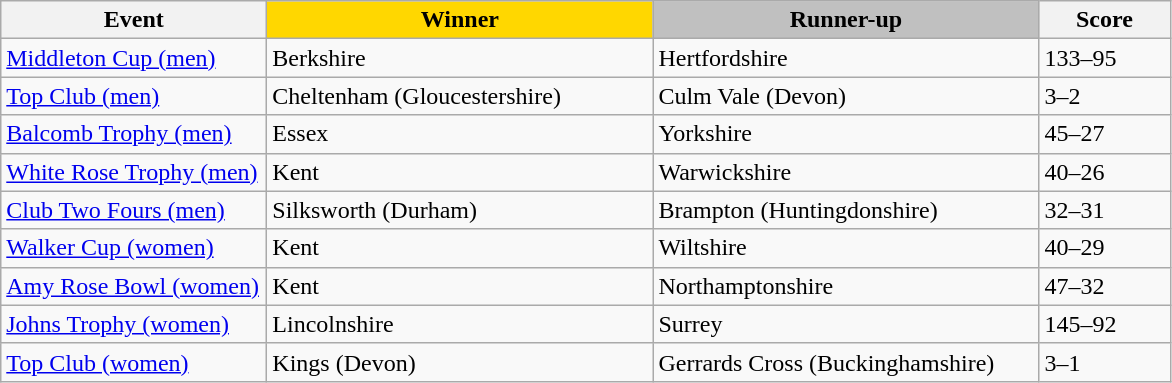<table class="wikitable" style="font-size: 100%">
<tr>
<th width=170>Event</th>
<th width=250 style="background-color: gold;">Winner</th>
<th width=250 style="background-color: silver;">Runner-up</th>
<th width=80>Score</th>
</tr>
<tr>
<td><a href='#'>Middleton Cup (men)</a></td>
<td>Berkshire</td>
<td>Hertfordshire</td>
<td>133–95</td>
</tr>
<tr>
<td><a href='#'>Top Club (men)</a></td>
<td>Cheltenham (Gloucestershire)</td>
<td>Culm Vale (Devon)</td>
<td>3–2</td>
</tr>
<tr>
<td><a href='#'>Balcomb Trophy (men)</a></td>
<td>Essex</td>
<td>Yorkshire</td>
<td>45–27</td>
</tr>
<tr>
<td><a href='#'>White Rose Trophy (men)</a></td>
<td>Kent</td>
<td>Warwickshire</td>
<td>40–26</td>
</tr>
<tr>
<td><a href='#'>Club Two Fours (men)</a></td>
<td>Silksworth (Durham)</td>
<td>Brampton (Huntingdonshire)</td>
<td>32–31</td>
</tr>
<tr>
<td><a href='#'>Walker Cup (women)</a></td>
<td>Kent</td>
<td>Wiltshire</td>
<td>40–29</td>
</tr>
<tr>
<td><a href='#'>Amy Rose Bowl (women)</a></td>
<td>Kent</td>
<td>Northamptonshire</td>
<td>47–32</td>
</tr>
<tr>
<td><a href='#'>Johns Trophy (women)</a></td>
<td>Lincolnshire</td>
<td>Surrey</td>
<td>145–92</td>
</tr>
<tr>
<td><a href='#'>Top Club (women)</a></td>
<td>Kings (Devon)</td>
<td>Gerrards Cross (Buckinghamshire)</td>
<td>3–1</td>
</tr>
</table>
